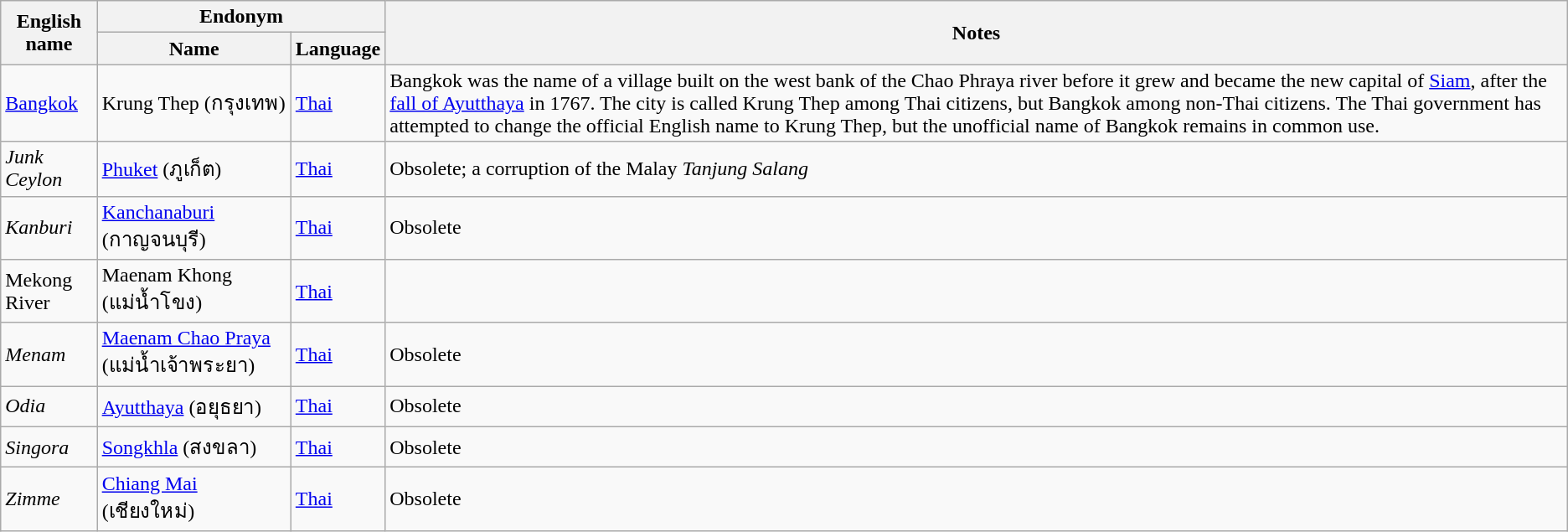<table class="wikitable sortable mw-collapsible">
<tr>
<th rowspan="2">English name</th>
<th colspan="2">Endonym</th>
<th rowspan="2">Notes</th>
</tr>
<tr>
<th>Name</th>
<th>Language</th>
</tr>
<tr>
<td><a href='#'>Bangkok</a></td>
<td>Krung Thep (กรุงเทพ)</td>
<td><a href='#'>Thai</a></td>
<td>Bangkok was the name of a village built on the west bank of the Chao Phraya river before it grew and became the new capital of <a href='#'>Siam</a>, after the <a href='#'>fall of Ayutthaya</a> in 1767. The city is called Krung Thep among Thai citizens, but Bangkok among non-Thai citizens. The Thai government has attempted to change the official English name to Krung Thep, but the unofficial name of Bangkok remains in common use.</td>
</tr>
<tr>
<td><em>Junk Ceylon</em></td>
<td><a href='#'>Phuket</a> (ภูเก็ต)</td>
<td><a href='#'>Thai</a></td>
<td>Obsolete; a corruption of the Malay <em>Tanjung Salang</em></td>
</tr>
<tr>
<td><em>Kanburi</em></td>
<td><a href='#'>Kanchanaburi</a> (กาญจนบุรี)</td>
<td><a href='#'>Thai</a></td>
<td>Obsolete</td>
</tr>
<tr>
<td>Mekong River</td>
<td>Maenam Khong (แม่น้ำโขง)</td>
<td><a href='#'>Thai</a></td>
<td></td>
</tr>
<tr>
<td><em>Menam</em></td>
<td><a href='#'>Maenam Chao Praya</a> (แม่น้ำเจ้าพระยา)</td>
<td><a href='#'>Thai</a></td>
<td>Obsolete</td>
</tr>
<tr>
<td><em>Odia</em></td>
<td><a href='#'>Ayutthaya</a> (อยุธยา)</td>
<td><a href='#'>Thai</a></td>
<td>Obsolete</td>
</tr>
<tr>
<td><em>Singora</em></td>
<td><a href='#'>Songkhla</a> (สงขลา)</td>
<td><a href='#'>Thai</a></td>
<td>Obsolete</td>
</tr>
<tr>
<td><em>Zimme</em></td>
<td><a href='#'>Chiang Mai</a> (เชียงใหม่)</td>
<td><a href='#'>Thai</a></td>
<td>Obsolete</td>
</tr>
</table>
